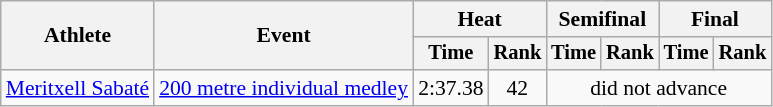<table class=wikitable style="font-size:90%">
<tr>
<th rowspan="2">Athlete</th>
<th rowspan="2">Event</th>
<th colspan="2">Heat</th>
<th colspan="2">Semifinal</th>
<th colspan="2">Final</th>
</tr>
<tr style="font-size:95%">
<th>Time</th>
<th>Rank</th>
<th>Time</th>
<th>Rank</th>
<th>Time</th>
<th>Rank</th>
</tr>
<tr align=center>
<td align=left><a href='#'>Meritxell Sabaté</a></td>
<td align=left><a href='#'>200 metre individual medley</a></td>
<td>2:37.38</td>
<td>42</td>
<td colspan=4>did not advance</td>
</tr>
</table>
